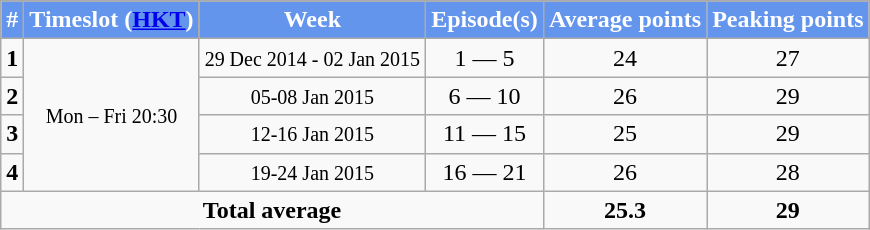<table class="wikitable" style="text-align:center;">
<tr style="background:cornflowerblue; color:white" align="center">
</tr>
<tr>
<th style="background:cornflowerblue; color:white" align="center">#</th>
<th style="background:cornflowerblue; color:white" align="center">Timeslot (<a href='#'>HKT</a>)</th>
<th style="background:cornflowerblue; color:white" align="center">Week</th>
<th style="background:cornflowerblue; color:white" align="center">Episode(s)</th>
<th style="background:cornflowerblue; color:white" align="center">Average points</th>
<th style="background:cornflowerblue; color:white" align="center">Peaking points</th>
</tr>
<tr>
<td><strong>1</strong></td>
<td rowspan="4"><small>Mon – Fri 20:30</small></td>
<td><small>29 Dec 2014 - 02 Jan 2015</small></td>
<td>1 — 5</td>
<td>24</td>
<td>27</td>
</tr>
<tr>
<td><strong>2</strong></td>
<td><small>05-08 Jan 2015</small></td>
<td>6 — 10</td>
<td>26</td>
<td>29</td>
</tr>
<tr>
<td><strong>3</strong></td>
<td><small>12-16 Jan 2015</small></td>
<td>11 — 15</td>
<td>25</td>
<td>29</td>
</tr>
<tr>
<td><strong>4</strong></td>
<td><small>19-24 Jan 2015</small></td>
<td>16 — 21</td>
<td>26</td>
<td>28</td>
</tr>
<tr>
<td colspan="4"><strong>Total average</strong></td>
<td><strong>25.3</strong></td>
<td><strong>29</strong></td>
</tr>
</table>
